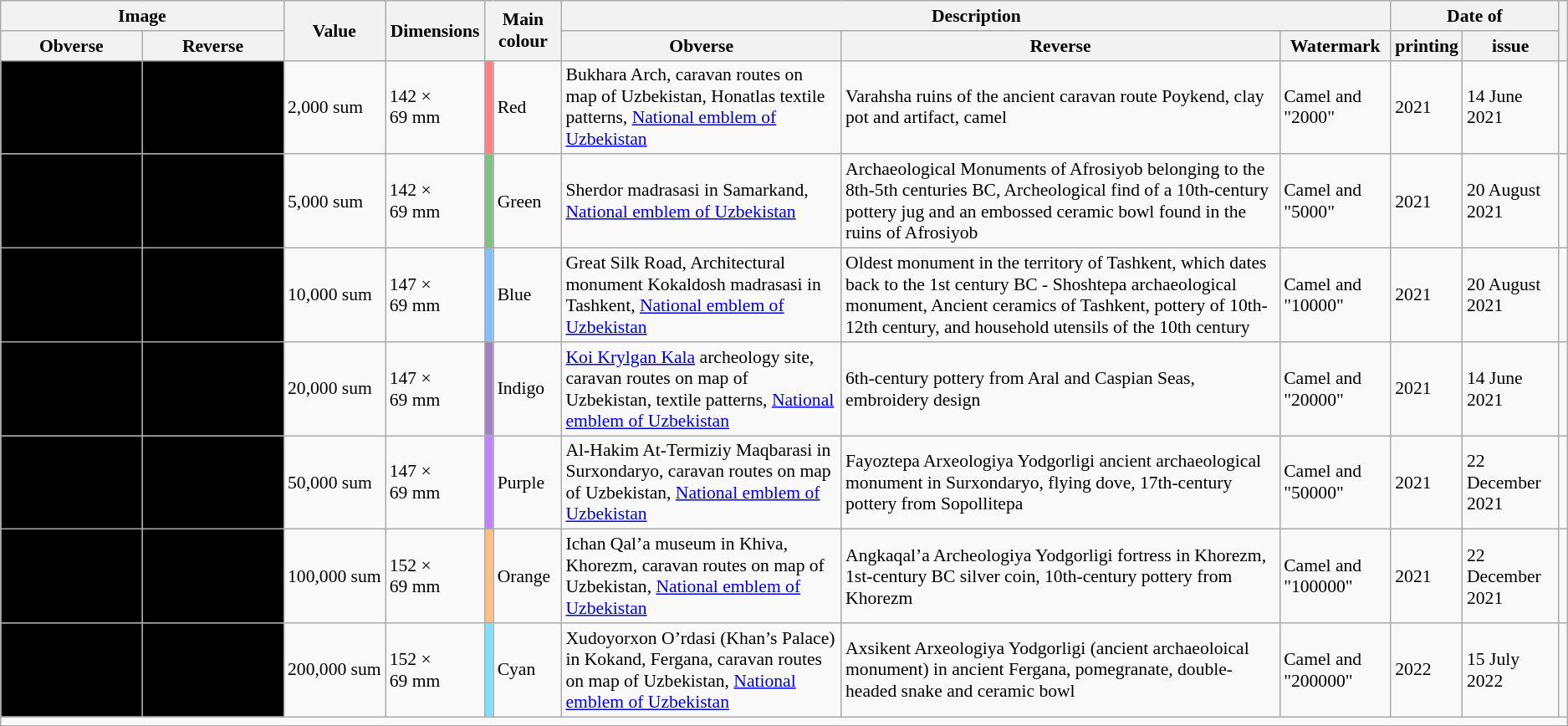<table class="wikitable" style="font-size:90%">
<tr>
<th colspan="2">Image</th>
<th rowspan="2">Value</th>
<th rowspan="2">Dimensions</th>
<th colspan="2" rowspan="2">Main colour</th>
<th colspan="3">Description</th>
<th colspan="2">Date of</th>
<th rowspan="2"></th>
</tr>
<tr>
<th style="max-width:106px;width:106px">Obverse</th>
<th style="max-width:106px;width:106px">Reverse</th>
<th>Obverse</th>
<th>Reverse</th>
<th>Watermark</th>
<th>printing</th>
<th>issue</th>
</tr>
<tr>
<td style="background:#000;text-align:right"></td>
<td style="background:#000"></td>
<td>2,000 sum</td>
<td>142 × 69 mm</td>
<td style="background:#FF8080;width:0"></td>
<td>Red</td>
<td>Bukhara Arch, caravan routes on map of Uzbekistan, Honatlas textile patterns, <a href='#'>National emblem of Uzbekistan</a></td>
<td>Varahsha ruins of the ancient caravan route Poykend, clay pot and artifact, camel</td>
<td>Camel and "2000"</td>
<td>2021</td>
<td>14 June 2021</td>
<td></td>
</tr>
<tr>
<td style="background:#000;text-align:right"></td>
<td style="background:#000"></td>
<td>5,000 sum</td>
<td>142 × 69 mm</td>
<td style="background:#80C080"></td>
<td>Green</td>
<td>Sherdor madrasasi in Samarkand, <a href='#'>National emblem of Uzbekistan</a></td>
<td>Archaeological Monuments of Afrosiyob belonging to the 8th-5th centuries BC, Archeological find of a 10th-century pottery jug and an embossed ceramic bowl found in the ruins of Afrosiyob</td>
<td>Camel and "5000"</td>
<td>2021</td>
<td>20 August 2021</td>
<td></td>
</tr>
<tr>
<td style="background:#000;text-align:right"></td>
<td style="background:#000"></td>
<td>10,000 sum</td>
<td>147 × 69 mm</td>
<td style="background:#80C0FF"></td>
<td>Blue</td>
<td>Great Silk Road, Architectural monument Kokaldosh madrasasi in Tashkent, <a href='#'>National emblem of Uzbekistan</a></td>
<td>Oldest monument in the territory of Tashkent, which dates back to the 1st century BC - Shoshtepa archaeological monument, Ancient ceramics of Tashkent, pottery of 10th-12th century, and household utensils of the 10th century</td>
<td>Camel and "10000"</td>
<td>2021</td>
<td>20 August 2021</td>
<td></td>
</tr>
<tr>
<td style="background:#000;text-align:right"></td>
<td style="background:#000"></td>
<td>20,000 sum</td>
<td>147 × 69 mm</td>
<td style="background:#A080C0"></td>
<td>Indigo</td>
<td><a href='#'>Koi Krylgan Kala</a> archeology site, caravan routes on map of Uzbekistan, textile patterns, <a href='#'>National emblem of Uzbekistan</a></td>
<td>6th-century pottery from Aral and Caspian Seas, embroidery design</td>
<td>Camel and "20000"</td>
<td>2021</td>
<td>14 June 2021</td>
<td></td>
</tr>
<tr>
<td style="background:#000;text-align:right"></td>
<td style="background:#000"></td>
<td>50,000 sum</td>
<td>147 × 69 mm</td>
<td style="background:#C080FF"></td>
<td>Purple</td>
<td>Al-Hakim At-Termiziy Maqbarasi in Surxondaryo, caravan routes on map of Uzbekistan, <a href='#'>National emblem of Uzbekistan</a></td>
<td>Fayoztepa Arxeologiya Yodgorligi ancient archaeological monument in Surxondaryo, flying dove, 17th-century pottery from Sopollitepa</td>
<td>Camel and "50000"</td>
<td>2021</td>
<td>22 December 2021</td>
<td></td>
</tr>
<tr>
<td style="background:#000"></td>
<td style="background:#000"></td>
<td>100,000 sum</td>
<td>152 × 69 mm</td>
<td style="background:#FFC080"></td>
<td>Orange</td>
<td>Ichan Qal’a museum in Khiva, Khorezm, caravan routes on map of Uzbekistan, <a href='#'>National emblem of Uzbekistan</a></td>
<td>Angkaqal’a Archeologiya Yodgorligi fortress in Khorezm, 1st-century BC silver coin, 10th-century pottery from Khorezm</td>
<td>Camel and "100000"</td>
<td>2021</td>
<td>22 December 2021</td>
<td></td>
</tr>
<tr>
<td style="background:#000"></td>
<td style="background:#000"></td>
<td>200,000 sum</td>
<td>152 × 69 mm</td>
<td style="background:#80E0FF"></td>
<td>Cyan</td>
<td>Xudoyorxon O’rdasi (Khan’s Palace) in Kokand, Fergana, caravan routes on map of Uzbekistan, <a href='#'>National emblem of Uzbekistan</a></td>
<td>Axsikent Arxeologiya Yodgorligi (ancient archaeoloical monument) in ancient Fergana, pomegranate, double-headed snake and ceramic bowl</td>
<td>Camel and "200000"</td>
<td>2022</td>
<td>15 July 2022</td>
<td></td>
</tr>
<tr>
<td colspan="12"></td>
</tr>
</table>
